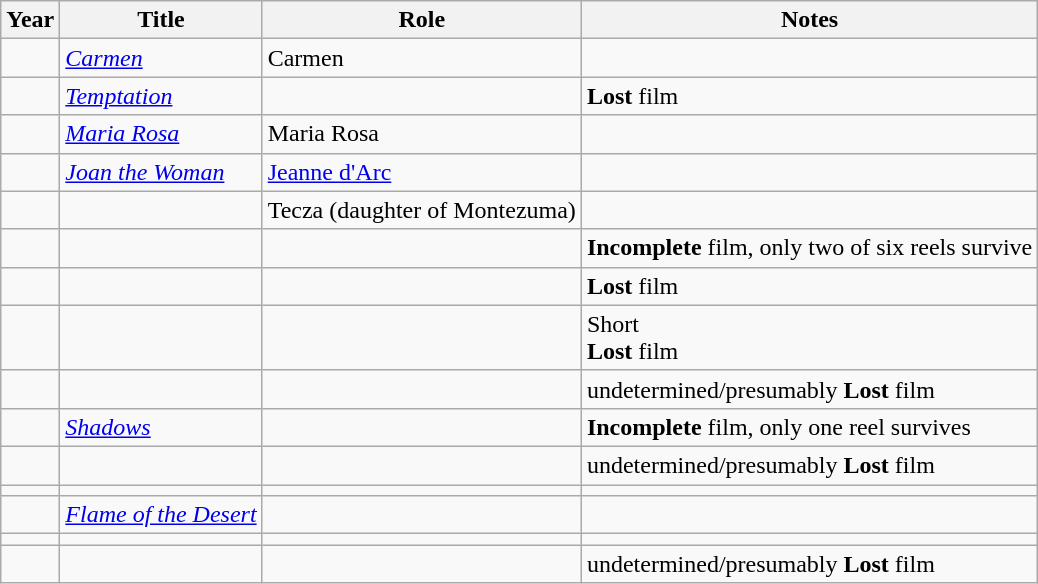<table class="wikitable sortable">
<tr>
<th>Year</th>
<th>Title</th>
<th>Role</th>
<th class="unsortable">Notes</th>
</tr>
<tr>
<td></td>
<td><em><a href='#'>Carmen</a></em></td>
<td>Carmen</td>
<td></td>
</tr>
<tr>
<td></td>
<td><em><a href='#'>Temptation</a></em></td>
<td></td>
<td><strong>Lost</strong> film</td>
</tr>
<tr>
<td></td>
<td><em><a href='#'>Maria Rosa</a></em></td>
<td>Maria Rosa</td>
<td></td>
</tr>
<tr>
<td></td>
<td><em><a href='#'>Joan the Woman</a></em></td>
<td><a href='#'>Jeanne d'Arc</a></td>
<td></td>
</tr>
<tr>
<td></td>
<td><em></em></td>
<td>Tecza (daughter of Montezuma)</td>
<td></td>
</tr>
<tr>
<td></td>
<td><em></em></td>
<td></td>
<td><strong>Incomplete</strong> film, only two of six reels survive</td>
</tr>
<tr>
<td></td>
<td><em></em></td>
<td></td>
<td><strong>Lost</strong> film</td>
</tr>
<tr>
<td></td>
<td><em></em></td>
<td></td>
<td>Short <br> <strong>Lost</strong> film</td>
</tr>
<tr>
<td></td>
<td><em></em></td>
<td></td>
<td>undetermined/presumably <strong>Lost</strong> film</td>
</tr>
<tr>
<td></td>
<td><em><a href='#'>Shadows</a></em></td>
<td></td>
<td><strong>Incomplete</strong> film, only one reel survives</td>
</tr>
<tr>
<td></td>
<td><em></em></td>
<td></td>
<td>undetermined/presumably <strong>Lost</strong> film</td>
</tr>
<tr>
<td></td>
<td><em></em></td>
<td></td>
<td></td>
</tr>
<tr>
<td></td>
<td><em><a href='#'>Flame of the Desert</a></em></td>
<td></td>
<td></td>
</tr>
<tr>
<td></td>
<td><em></em></td>
<td></td>
<td></td>
</tr>
<tr>
<td></td>
<td><em></em></td>
<td></td>
<td>undetermined/presumably <strong>Lost</strong> film</td>
</tr>
</table>
